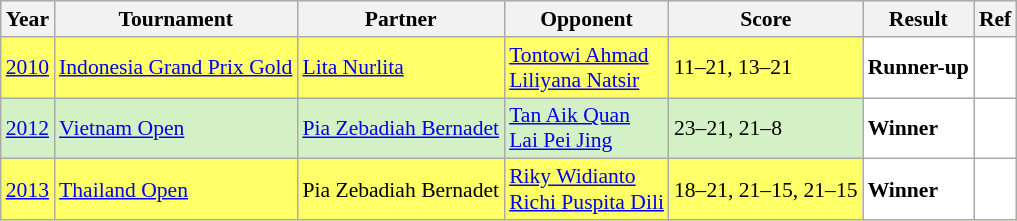<table class="sortable wikitable" style="font-size: 90%">
<tr>
<th>Year</th>
<th>Tournament</th>
<th>Partner</th>
<th>Opponent</th>
<th>Score</th>
<th>Result</th>
<th>Ref</th>
</tr>
<tr style="background:#FFFF67">
<td align="center"><a href='#'>2010</a></td>
<td align="left"><a href='#'>Indonesia Grand Prix Gold</a></td>
<td align="left"> <a href='#'>Lita Nurlita</a></td>
<td align="left"> <a href='#'>Tontowi Ahmad</a> <br>  <a href='#'>Liliyana Natsir</a></td>
<td align="left">11–21, 13–21</td>
<td style="text-align:left; background:white"> <strong>Runner-up</strong></td>
<td style="text-align:center; background:white"></td>
</tr>
<tr style="background:#D4F1C5">
<td align="center"><a href='#'>2012</a></td>
<td align="left"><a href='#'>Vietnam Open</a></td>
<td align="left"> <a href='#'>Pia Zebadiah Bernadet</a></td>
<td align="left"> <a href='#'>Tan Aik Quan</a> <br>  <a href='#'>Lai Pei Jing</a></td>
<td align="left">23–21, 21–8</td>
<td style="text-align:left; background:white"> <strong>Winner</strong></td>
<td style="text-align:center; background:white"></td>
</tr>
<tr style="background:#FFFF67">
<td align="center"><a href='#'>2013</a></td>
<td align="left"><a href='#'>Thailand Open</a></td>
<td align="left"> Pia Zebadiah Bernadet</td>
<td align="left"> <a href='#'>Riky Widianto</a> <br>  <a href='#'>Richi Puspita Dili</a></td>
<td align="left">18–21, 21–15, 21–15</td>
<td style="text-align:left; background:white"> <strong>Winner</strong></td>
<td style="text-align:center; background:white"></td>
</tr>
</table>
